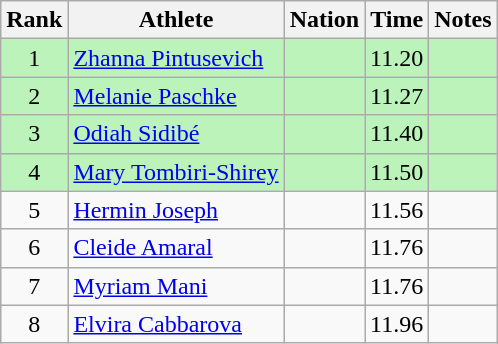<table class="wikitable sortable" style="text-align:center">
<tr>
<th>Rank</th>
<th>Athlete</th>
<th>Nation</th>
<th>Time</th>
<th>Notes</th>
</tr>
<tr style="background:#bbf3bb;">
<td>1</td>
<td align=left><a href='#'>Zhanna Pintusevich</a></td>
<td align=left></td>
<td>11.20</td>
<td></td>
</tr>
<tr style="background:#bbf3bb;">
<td>2</td>
<td align=left><a href='#'>Melanie Paschke</a></td>
<td align=left></td>
<td>11.27</td>
<td></td>
</tr>
<tr style="background:#bbf3bb;">
<td>3</td>
<td align=left><a href='#'>Odiah Sidibé</a></td>
<td align=left></td>
<td>11.40</td>
<td></td>
</tr>
<tr style="background:#bbf3bb;">
<td>4</td>
<td align=left><a href='#'>Mary Tombiri-Shirey</a></td>
<td align=left></td>
<td>11.50</td>
<td></td>
</tr>
<tr>
<td>5</td>
<td align=left><a href='#'>Hermin Joseph</a></td>
<td align=left></td>
<td>11.56</td>
<td></td>
</tr>
<tr>
<td>6</td>
<td align=left><a href='#'>Cleide Amaral</a></td>
<td align=left></td>
<td>11.76</td>
<td></td>
</tr>
<tr>
<td>7</td>
<td align=left><a href='#'>Myriam Mani</a></td>
<td align=left></td>
<td>11.76</td>
<td></td>
</tr>
<tr>
<td>8</td>
<td align=left><a href='#'>Elvira Cabbarova</a></td>
<td align=left></td>
<td>11.96</td>
<td></td>
</tr>
</table>
